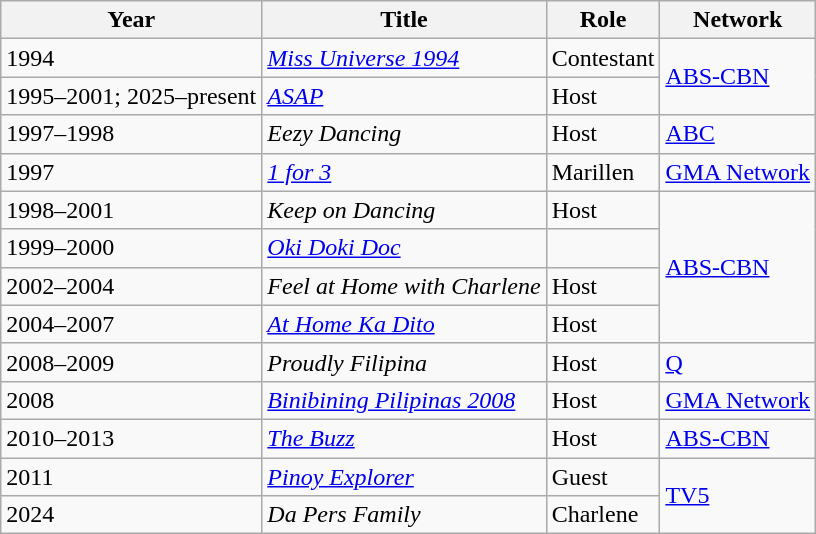<table class="wikitable sortable">
<tr>
<th>Year</th>
<th>Title</th>
<th>Role</th>
<th>Network</th>
</tr>
<tr>
<td>1994</td>
<td><em><a href='#'>Miss Universe 1994</a></em></td>
<td>Contestant</td>
<td rowspan="2"><a href='#'>ABS-CBN</a></td>
</tr>
<tr>
<td>1995–2001; 2025–present</td>
<td><em><a href='#'>ASAP</a></em></td>
<td>Host</td>
</tr>
<tr>
<td>1997–1998</td>
<td><em>Eezy Dancing</em></td>
<td>Host</td>
<td><a href='#'>ABC</a></td>
</tr>
<tr>
<td>1997</td>
<td><em><a href='#'>1 for 3</a></em></td>
<td>Marillen</td>
<td><a href='#'>GMA Network</a></td>
</tr>
<tr>
<td>1998–2001</td>
<td><em>Keep on Dancing</em></td>
<td>Host</td>
<td rowspan="4"><a href='#'>ABS-CBN</a></td>
</tr>
<tr>
<td>1999–2000</td>
<td><em><a href='#'>Oki Doki Doc</a></em></td>
<td></td>
</tr>
<tr>
<td>2002–2004</td>
<td><em>Feel at Home with Charlene</em></td>
<td>Host</td>
</tr>
<tr>
<td>2004–2007</td>
<td><em><a href='#'>At Home Ka Dito</a></em></td>
<td>Host</td>
</tr>
<tr>
<td>2008–2009</td>
<td><em>Proudly Filipina</em></td>
<td>Host</td>
<td><a href='#'>Q</a></td>
</tr>
<tr>
<td>2008</td>
<td><em><a href='#'>Binibining Pilipinas 2008</a></em></td>
<td>Host</td>
<td><a href='#'>GMA Network</a></td>
</tr>
<tr>
<td>2010–2013</td>
<td><em><a href='#'>The Buzz</a></em></td>
<td>Host</td>
<td><a href='#'>ABS-CBN</a></td>
</tr>
<tr>
<td>2011</td>
<td><em><a href='#'>Pinoy Explorer</a></em></td>
<td>Guest</td>
<td rowspan="2"><a href='#'>TV5</a></td>
</tr>
<tr>
<td>2024</td>
<td><em>Da Pers Family</em></td>
<td>Charlene</td>
</tr>
</table>
